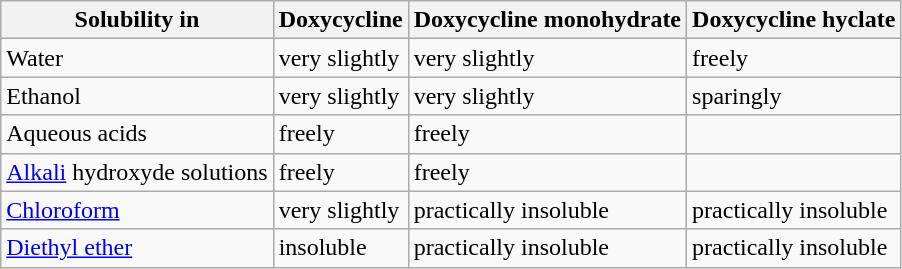<table class="wikitable">
<tr>
<th>Solubility in</th>
<th>Doxycycline</th>
<th>Doxycycline monohydrate</th>
<th>Doxycycline hyclate</th>
</tr>
<tr>
<td>Water</td>
<td>very slightly</td>
<td>very slightly</td>
<td>freely</td>
</tr>
<tr>
<td>Ethanol</td>
<td>very slightly</td>
<td>very slightly</td>
<td>sparingly</td>
</tr>
<tr>
<td>Aqueous acids</td>
<td>freely</td>
<td>freely</td>
<td></td>
</tr>
<tr>
<td><a href='#'>Alkali</a> hydroxyde solutions</td>
<td>freely</td>
<td>freely</td>
<td></td>
</tr>
<tr>
<td><a href='#'>Chloroform</a></td>
<td>very slightly</td>
<td>practically insoluble</td>
<td>practically insoluble</td>
</tr>
<tr>
<td><a href='#'>Diethyl ether</a></td>
<td>insoluble</td>
<td>practically insoluble</td>
<td>practically insoluble</td>
</tr>
</table>
